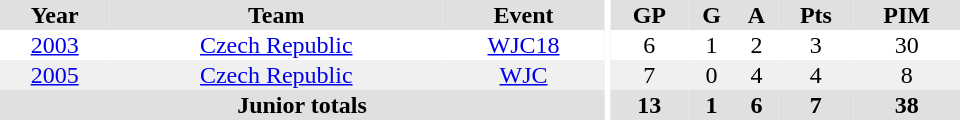<table border="0" cellpadding="1" cellspacing="0" ID="Table3" style="text-align:center; width:40em">
<tr ALIGN="center" bgcolor="#e0e0e0">
<th>Year</th>
<th>Team</th>
<th>Event</th>
<th rowspan="99" bgcolor="#ffffff"></th>
<th>GP</th>
<th>G</th>
<th>A</th>
<th>Pts</th>
<th>PIM</th>
</tr>
<tr>
<td><a href='#'>2003</a></td>
<td><a href='#'>Czech Republic</a></td>
<td><a href='#'>WJC18</a></td>
<td>6</td>
<td>1</td>
<td>2</td>
<td>3</td>
<td>30</td>
</tr>
<tr bgcolor="#f0f0f0">
<td><a href='#'>2005</a></td>
<td><a href='#'>Czech Republic</a></td>
<td><a href='#'>WJC</a></td>
<td>7</td>
<td>0</td>
<td>4</td>
<td>4</td>
<td>8</td>
</tr>
<tr bgcolor="#e0e0e0">
<th colspan="3">Junior totals</th>
<th>13</th>
<th>1</th>
<th>6</th>
<th>7</th>
<th>38</th>
</tr>
</table>
